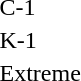<table>
<tr>
<td>C-1</td>
<td></td>
<td></td>
<td></td>
</tr>
<tr>
<td>K-1</td>
<td></td>
<td></td>
<td></td>
</tr>
<tr>
<td>Extreme</td>
<td></td>
<td></td>
<td></td>
</tr>
</table>
